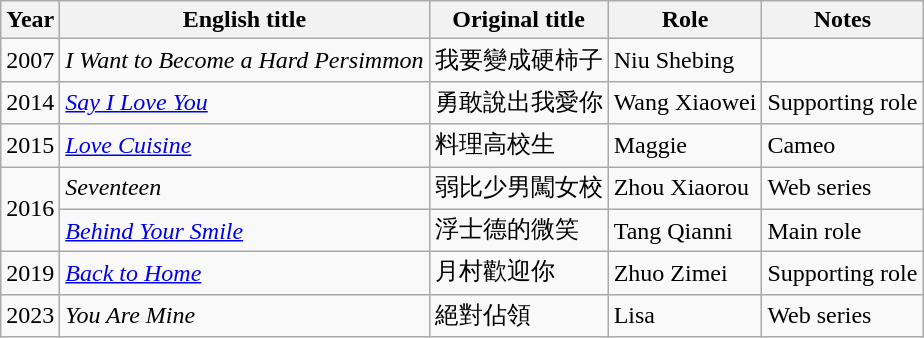<table class="wikitable sortable">
<tr>
<th>Year</th>
<th>English title</th>
<th>Original title</th>
<th>Role</th>
<th class="unsortable">Notes</th>
</tr>
<tr>
<td>2007</td>
<td><em>I Want to Become a Hard Persimmon</em></td>
<td>我要變成硬柿子</td>
<td>Niu Shebing</td>
<td></td>
</tr>
<tr>
<td>2014</td>
<td><em><a href='#'>Say I Love You</a></em></td>
<td>勇敢說出我愛你</td>
<td>Wang Xiaowei</td>
<td>Supporting role</td>
</tr>
<tr>
<td>2015</td>
<td><em><a href='#'>Love Cuisine</a></em></td>
<td>料理高校生</td>
<td>Maggie</td>
<td>Cameo</td>
</tr>
<tr>
<td rowspan="2">2016</td>
<td><em>Seventeen</em></td>
<td>弱比少男闖女校</td>
<td>Zhou Xiaorou</td>
<td>Web series</td>
</tr>
<tr>
<td><em><a href='#'>Behind Your Smile</a></em></td>
<td>浮士德的微笑</td>
<td>Tang Qianni</td>
<td>Main role</td>
</tr>
<tr>
<td>2019</td>
<td><em><a href='#'>Back to Home</a></em></td>
<td>月村歡迎你</td>
<td>Zhuo Zimei</td>
<td>Supporting role</td>
</tr>
<tr>
<td>2023</td>
<td><em>You Are Mine</em></td>
<td>絕對佔領</td>
<td>Lisa</td>
<td>Web series</td>
</tr>
</table>
